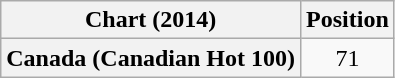<table class="wikitable plainrowheaders" style="text-align:center">
<tr>
<th scope="col">Chart (2014)</th>
<th scope="col">Position</th>
</tr>
<tr>
<th scope="row">Canada (Canadian Hot 100)</th>
<td>71</td>
</tr>
</table>
